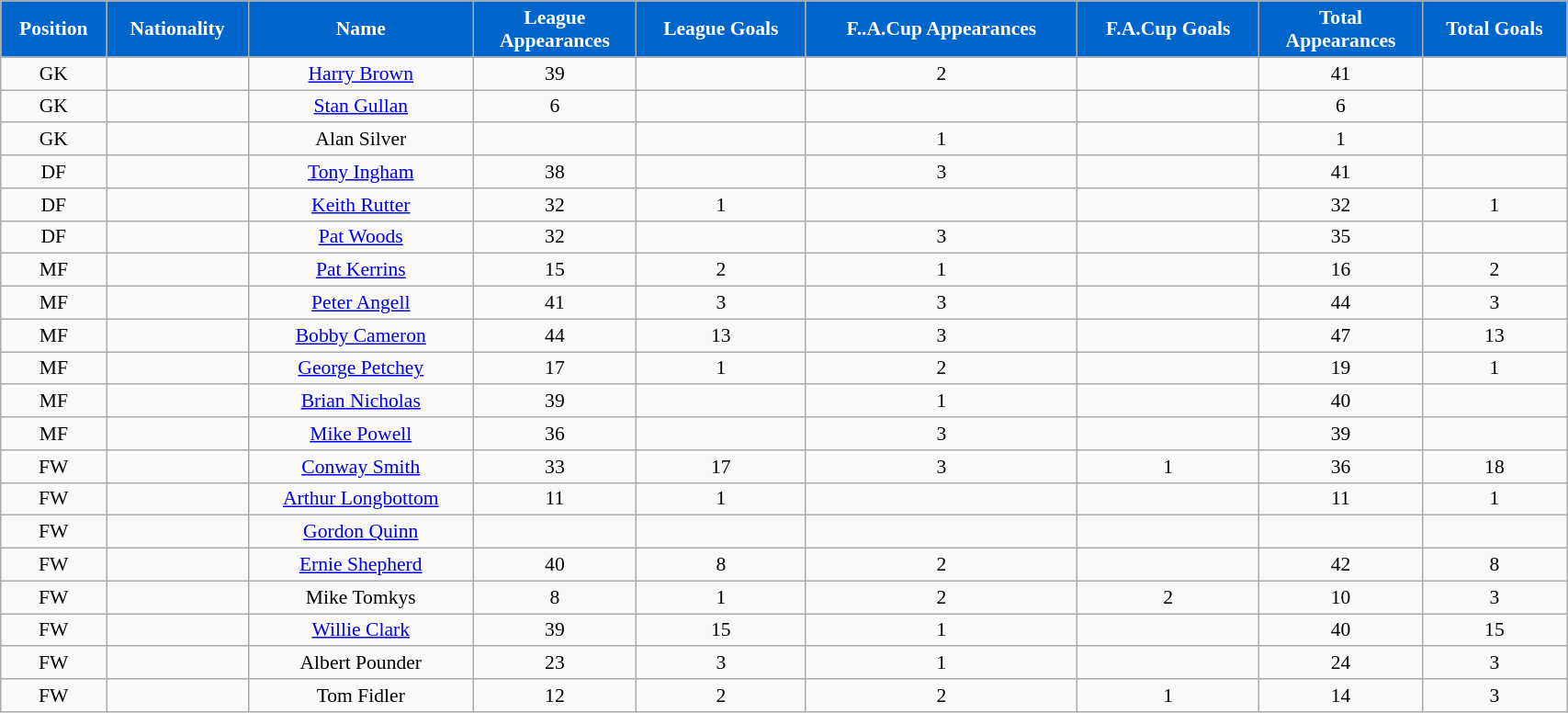<table class="wikitable" style="text-align:center; font-size:90%; width:90%;">
<tr>
<th style="background:#0066CC; color:#FFFFFF; text-align:center;">Position</th>
<th style="background:#0066CC; color:#FFFFFF; text-align:center;">Nationality</th>
<th style="background:#0066CC; color:#FFFFFF; text-align:center;"><strong>Name</strong></th>
<th style="background:#0066CC; color:#FFFFFF; text-align:center;">League<br>Appearances</th>
<th style="background:#0066CC; color:#FFFFFF; text-align:center;">League Goals</th>
<th style="background:#0066CC; color:#FFFFFF; text-align:center;">F..A.Cup Appearances</th>
<th style="background:#0066CC; color:#FFFFFF; text-align:center;">F.A.Cup Goals</th>
<th style="background:#0066CC; color:#FFFFFF; text-align:center;">Total<br>Appearances</th>
<th style="background:#0066CC; color:#FFFFFF; text-align:center;">Total Goals</th>
</tr>
<tr>
<td>GK</td>
<td></td>
<td><a href='#'>Harry Brown</a></td>
<td>39</td>
<td></td>
<td>2</td>
<td></td>
<td>41</td>
<td></td>
</tr>
<tr>
<td>GK</td>
<td></td>
<td><a href='#'>Stan Gullan</a></td>
<td>6</td>
<td></td>
<td></td>
<td></td>
<td>6</td>
<td></td>
</tr>
<tr>
<td>GK</td>
<td></td>
<td>Alan Silver</td>
<td></td>
<td></td>
<td>1</td>
<td></td>
<td>1</td>
<td></td>
</tr>
<tr>
<td>DF</td>
<td></td>
<td><a href='#'>Tony Ingham</a></td>
<td>38</td>
<td></td>
<td>3</td>
<td></td>
<td>41</td>
<td></td>
</tr>
<tr>
<td>DF</td>
<td></td>
<td><a href='#'>Keith Rutter</a></td>
<td>32</td>
<td>1</td>
<td></td>
<td></td>
<td>32</td>
<td>1</td>
</tr>
<tr>
<td>DF</td>
<td></td>
<td><a href='#'>Pat Woods</a></td>
<td>32</td>
<td></td>
<td>3</td>
<td></td>
<td>35</td>
<td></td>
</tr>
<tr>
<td>MF</td>
<td></td>
<td><a href='#'>Pat Kerrins</a></td>
<td>15</td>
<td>2</td>
<td>1</td>
<td></td>
<td>16</td>
<td>2</td>
</tr>
<tr>
<td>MF</td>
<td></td>
<td><a href='#'>Peter Angell</a></td>
<td>41</td>
<td>3</td>
<td>3</td>
<td></td>
<td>44</td>
<td>3</td>
</tr>
<tr>
<td>MF</td>
<td></td>
<td><a href='#'>Bobby Cameron</a></td>
<td>44</td>
<td>13</td>
<td>3</td>
<td></td>
<td>47</td>
<td>13</td>
</tr>
<tr>
<td>MF</td>
<td></td>
<td><a href='#'>George Petchey</a></td>
<td>17</td>
<td>1</td>
<td>2</td>
<td></td>
<td>19</td>
<td>1</td>
</tr>
<tr>
<td>MF</td>
<td></td>
<td><a href='#'>Brian Nicholas</a></td>
<td>39</td>
<td></td>
<td>1</td>
<td></td>
<td>40</td>
<td></td>
</tr>
<tr>
<td>MF</td>
<td></td>
<td><a href='#'>Mike Powell</a></td>
<td>36</td>
<td></td>
<td>3</td>
<td></td>
<td>39</td>
<td></td>
</tr>
<tr>
<td>FW</td>
<td></td>
<td><a href='#'>Conway Smith</a></td>
<td>33</td>
<td>17</td>
<td>3</td>
<td>1</td>
<td>36</td>
<td>18</td>
</tr>
<tr>
<td>FW</td>
<td></td>
<td><a href='#'>Arthur Longbottom</a></td>
<td>11</td>
<td>1</td>
<td></td>
<td></td>
<td>11</td>
<td>1</td>
</tr>
<tr>
<td>FW</td>
<td></td>
<td><a href='#'>Gordon Quinn</a></td>
<td></td>
<td></td>
<td></td>
<td></td>
<td></td>
<td></td>
</tr>
<tr>
<td>FW</td>
<td></td>
<td><a href='#'>Ernie Shepherd</a></td>
<td>40</td>
<td>8</td>
<td>2</td>
<td></td>
<td>42</td>
<td>8</td>
</tr>
<tr>
<td>FW</td>
<td></td>
<td>Mike Tomkys</td>
<td>8</td>
<td>1</td>
<td>2</td>
<td>2</td>
<td>10</td>
<td>3</td>
</tr>
<tr>
<td>FW</td>
<td></td>
<td><a href='#'>Willie Clark</a></td>
<td>39</td>
<td>15</td>
<td>1</td>
<td></td>
<td>40</td>
<td>15</td>
</tr>
<tr>
<td>FW</td>
<td></td>
<td>Albert Pounder</td>
<td>23</td>
<td>3</td>
<td>1</td>
<td></td>
<td>24</td>
<td>3</td>
</tr>
<tr>
<td>FW</td>
<td></td>
<td>Tom Fidler</td>
<td>12</td>
<td>2</td>
<td>2</td>
<td>1</td>
<td>14</td>
<td>3</td>
</tr>
</table>
